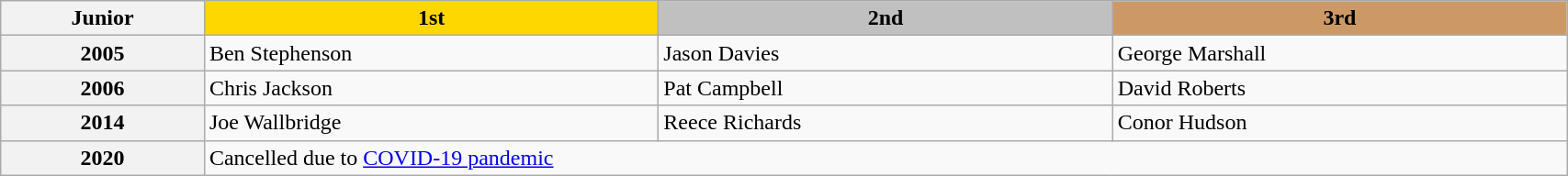<table class="wikitable" style="width:90%;">
<tr>
<th>Junior</th>
<th style="width:29%; background:gold;">1st</th>
<th style="width:29%; background:silver;">2nd</th>
<th style="width:29%; background:#c96;">3rd</th>
</tr>
<tr>
<th>2005</th>
<td>Ben Stephenson</td>
<td>Jason Davies</td>
<td>George Marshall</td>
</tr>
<tr>
<th>2006</th>
<td>Chris Jackson</td>
<td>Pat Campbell</td>
<td>David Roberts</td>
</tr>
<tr>
<th>2014</th>
<td>Joe Wallbridge</td>
<td>Reece Richards</td>
<td>Conor Hudson</td>
</tr>
<tr>
<th>2020</th>
<td colspan=3>Cancelled due to <a href='#'>COVID-19 pandemic</a></td>
</tr>
</table>
